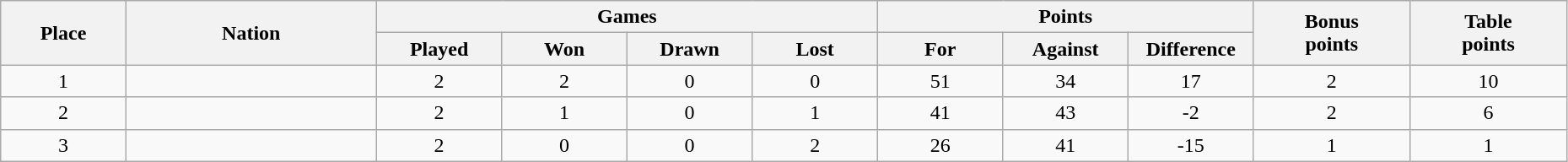<table class="wikitable" width="98%">
<tr>
<th rowspan=2 width="8%">Place</th>
<th rowspan=2 width="16%">Nation</th>
<th colspan=4 width="32%">Games</th>
<th colspan=3 width="24%">Points</th>
<th rowspan=2 width="10%">Bonus<br>points</th>
<th rowspan=2 width="10%">Table<br>points</th>
</tr>
<tr>
<th width="8%">Played</th>
<th width="8%">Won</th>
<th width="8%">Drawn</th>
<th width="8%">Lost</th>
<th width="8%">For</th>
<th width="8%">Against</th>
<th width="8%">Difference</th>
</tr>
<tr align=center>
<td>1</td>
<td align=left></td>
<td>2</td>
<td>2</td>
<td>0</td>
<td>0</td>
<td>51</td>
<td>34</td>
<td>17</td>
<td>2</td>
<td>10</td>
</tr>
<tr align=center>
<td>2</td>
<td align=left></td>
<td>2</td>
<td>1</td>
<td>0</td>
<td>1</td>
<td>41</td>
<td>43</td>
<td>-2</td>
<td>2</td>
<td>6</td>
</tr>
<tr align=center>
<td>3</td>
<td align=left></td>
<td>2</td>
<td>0</td>
<td>0</td>
<td>2</td>
<td>26</td>
<td>41</td>
<td>-15</td>
<td>1</td>
<td>1</td>
</tr>
</table>
